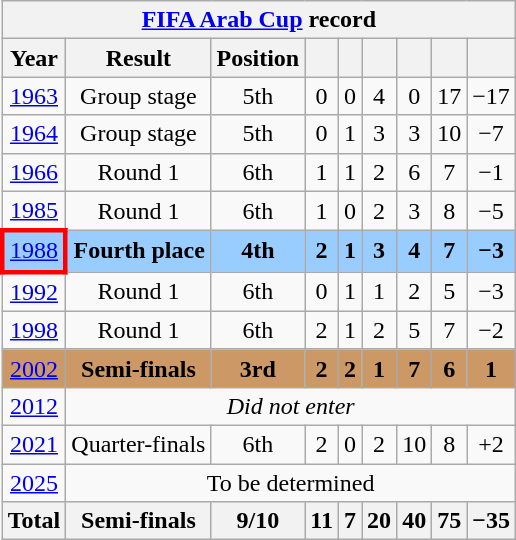<table class="wikitable" style="text-align: center;">
<tr>
<th colspan=10><a href='#'>FIFA Arab Cup</a> record</th>
</tr>
<tr>
<th>Year</th>
<th>Result</th>
<th>Position</th>
<th></th>
<th></th>
<th></th>
<th></th>
<th></th>
<th></th>
</tr>
<tr>
<td> <a href='#'>1963</a></td>
<td>Group stage</td>
<td>5th</td>
<td>0</td>
<td>0</td>
<td>4</td>
<td>0</td>
<td>17</td>
<td>−17</td>
</tr>
<tr>
<td> <a href='#'>1964</a></td>
<td>Group stage</td>
<td>5th</td>
<td>0</td>
<td>1</td>
<td>3</td>
<td>3</td>
<td>10</td>
<td>−7</td>
</tr>
<tr>
<td> <a href='#'>1966</a></td>
<td>Round 1</td>
<td>6th</td>
<td>1</td>
<td>1</td>
<td>2</td>
<td>6</td>
<td>7</td>
<td>−1</td>
</tr>
<tr>
<td> <a href='#'>1985</a></td>
<td>Round 1</td>
<td>6th</td>
<td>1</td>
<td>0</td>
<td>2</td>
<td>3</td>
<td>8</td>
<td>−5</td>
</tr>
<tr bgcolor=#9acdff>
<td style="border: 3px solid red"> <a href='#'>1988</a></td>
<td><strong>Fourth place</strong></td>
<td><strong>4th</strong></td>
<td><strong>2</strong></td>
<td><strong>1</strong></td>
<td><strong>3</strong></td>
<td><strong>4</strong></td>
<td><strong>7</strong></td>
<td><strong>−3</strong></td>
</tr>
<tr>
<td> <a href='#'>1992</a></td>
<td>Round 1</td>
<td>6th</td>
<td>0</td>
<td>1</td>
<td>1</td>
<td>2</td>
<td>5</td>
<td>−3</td>
</tr>
<tr>
<td> <a href='#'>1998</a></td>
<td>Round 1</td>
<td>6th</td>
<td>2</td>
<td>1</td>
<td>2</td>
<td>5</td>
<td>7</td>
<td>−2</td>
</tr>
<tr bgcolor="#cc9966">
<td> <a href='#'>2002</a></td>
<td><strong>Semi-finals</strong></td>
<td><strong>3rd</strong></td>
<td><strong>2</strong></td>
<td><strong>2</strong></td>
<td><strong>1</strong></td>
<td><strong>7</strong></td>
<td><strong>6</strong></td>
<td><strong>1</strong></td>
</tr>
<tr>
<td> <a href='#'>2012</a></td>
<td colspan=8><em>Did not enter</em></td>
</tr>
<tr>
<td> <a href='#'>2021</a></td>
<td>Quarter-finals</td>
<td>6th</td>
<td>2</td>
<td>0</td>
<td>2</td>
<td>10</td>
<td>8</td>
<td>+2</td>
</tr>
<tr>
<td> <a href='#'>2025</a></td>
<td colspan="8" rowspan="1">To be determined</td>
</tr>
<tr>
<th>Total</th>
<th>Semi-finals</th>
<th>9/10</th>
<th>11</th>
<th>7</th>
<th>20</th>
<th>40</th>
<th>75</th>
<th>−35</th>
</tr>
</table>
